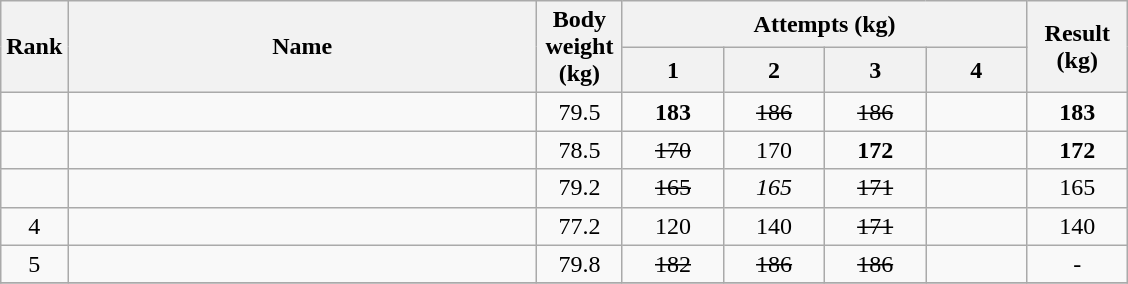<table class="wikitable" style="text-align:center;">
<tr>
<th rowspan="2">Rank</th>
<th rowspan="2" width="305">Name</th>
<th rowspan="2" width="50">Body weight (kg)</th>
<th colspan="4">Attempts (kg)</th>
<th rowspan="2" width="60">Result (kg)</th>
</tr>
<tr>
<th width="60">1</th>
<th width="60">2</th>
<th width="60">3</th>
<th width="60">4</th>
</tr>
<tr>
<td></td>
<td align=left></td>
<td>79.5</td>
<td><strong>183</strong></td>
<td><s>186</s></td>
<td><s>186</s></td>
<td></td>
<td><strong>183</strong></td>
</tr>
<tr>
<td></td>
<td align=left></td>
<td>78.5</td>
<td><s>170</s></td>
<td>170</td>
<td><strong>172</strong></td>
<td></td>
<td><strong>172</strong></td>
</tr>
<tr>
<td></td>
<td align=left></td>
<td>79.2</td>
<td><s>165</s></td>
<td><em>165<strong></td>
<td><s>171</s></td>
<td></td>
<td></strong>165<strong></td>
</tr>
<tr>
<td>4</td>
<td align=left></td>
<td>77.2</td>
<td>120</td>
<td></strong>140<strong></td>
<td><s>171</s></td>
<td></td>
<td></strong>140<strong></td>
</tr>
<tr>
<td>5</td>
<td align=left></td>
<td>79.8</td>
<td><s>182</s></td>
<td><s>186</s></td>
<td><s>186</s></td>
<td></td>
<td>-</td>
</tr>
<tr>
</tr>
</table>
